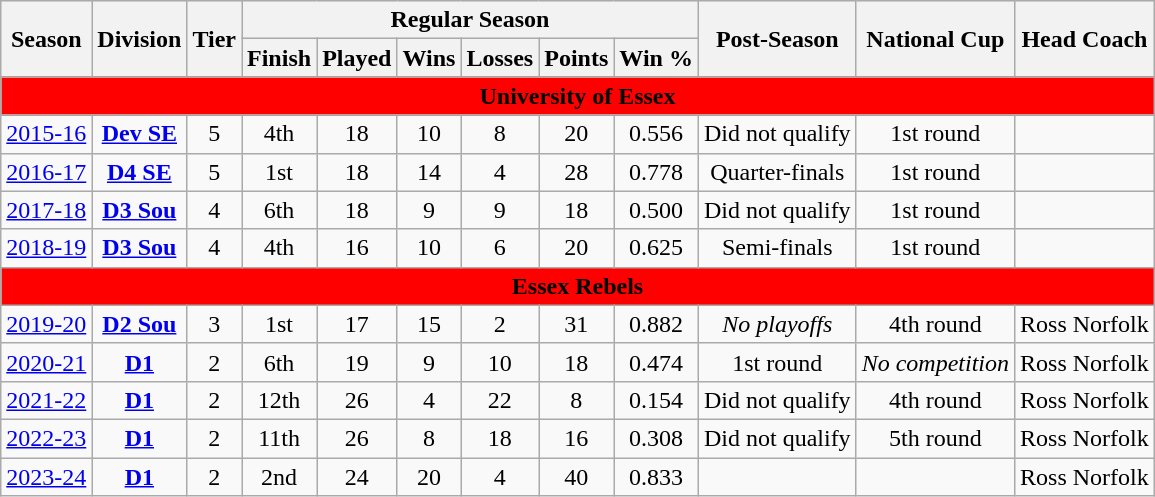<table class="wikitable" style="font-size:100%;">
<tr bgcolor="#efefef">
<th rowspan="2">Season</th>
<th rowspan="2">Division</th>
<th rowspan="2">Tier</th>
<th colspan="6">Regular Season</th>
<th rowspan="2">Post-Season</th>
<th rowspan="2">National Cup</th>
<th rowspan="2">Head Coach</th>
</tr>
<tr>
<th>Finish</th>
<th>Played</th>
<th>Wins</th>
<th>Losses</th>
<th>Points</th>
<th>Win %</th>
</tr>
<tr>
<td colspan="13" align=center bgcolor="red"><span><strong>University of Essex</strong></span></td>
</tr>
<tr>
<td style="text-align:center;"><a href='#'>2015-16</a></td>
<td style="text-align:center;"><strong><a href='#'>Dev SE</a></strong></td>
<td style="text-align:center;">5</td>
<td style="text-align:center;">4th</td>
<td style="text-align:center;">18</td>
<td style="text-align:center;">10</td>
<td style="text-align:center;">8</td>
<td style="text-align:center;">20</td>
<td style="text-align:center;">0.556</td>
<td style="text-align:center;">Did not qualify</td>
<td style="text-align:center;">1st round</td>
<td style="text-align:center;"></td>
</tr>
<tr>
<td style="text-align:center;"><a href='#'>2016-17</a></td>
<td style="text-align:center;"><strong><a href='#'>D4 SE</a></strong></td>
<td style="text-align:center;">5</td>
<td style="text-align:center;">1st</td>
<td style="text-align:center;">18</td>
<td style="text-align:center;">14</td>
<td style="text-align:center;">4</td>
<td style="text-align:center;">28</td>
<td style="text-align:center;">0.778</td>
<td style="text-align:center;">Quarter-finals</td>
<td style="text-align:center;">1st round</td>
<td style="text-align:center;"></td>
</tr>
<tr>
<td style="text-align:center;"><a href='#'>2017-18</a></td>
<td style="text-align:center;"><strong><a href='#'>D3 Sou</a></strong></td>
<td style="text-align:center;">4</td>
<td style="text-align:center;">6th</td>
<td style="text-align:center;">18</td>
<td style="text-align:center;">9</td>
<td style="text-align:center;">9</td>
<td style="text-align:center;">18</td>
<td style="text-align:center;">0.500</td>
<td style="text-align:center;">Did not qualify</td>
<td style="text-align:center;">1st round</td>
<td style="text-align:center;"></td>
</tr>
<tr>
<td style="text-align:center;"><a href='#'>2018-19</a></td>
<td style="text-align:center;"><strong><a href='#'>D3 Sou</a></strong></td>
<td style="text-align:center;">4</td>
<td style="text-align:center;">4th</td>
<td style="text-align:center;">16</td>
<td style="text-align:center;">10</td>
<td style="text-align:center;">6</td>
<td style="text-align:center;">20</td>
<td style="text-align:center;">0.625</td>
<td style="text-align:center;">Semi-finals</td>
<td style="text-align:center;">1st round</td>
<td style="text-align:center;"></td>
</tr>
<tr>
<td colspan="13" align=center bgcolor="red"><span><strong>Essex Rebels</strong></span></td>
</tr>
<tr>
<td style="text-align:center;"><a href='#'>2019-20</a></td>
<td style="text-align:center;"><strong><a href='#'>D2 Sou</a></strong></td>
<td style="text-align:center;">3</td>
<td style="text-align:center;">1st</td>
<td style="text-align:center;">17</td>
<td style="text-align:center;">15</td>
<td style="text-align:center;">2</td>
<td style="text-align:center;">31</td>
<td style="text-align:center;">0.882</td>
<td style="text-align:center;"><em>No playoffs</em></td>
<td style="text-align:center;">4th round</td>
<td style="text-align:center;">Ross Norfolk</td>
</tr>
<tr>
<td style="text-align:center;"><a href='#'>2020-21</a></td>
<td style="text-align:center;"><strong><a href='#'>D1</a></strong></td>
<td style="text-align:center;">2</td>
<td style="text-align:center;">6th</td>
<td style="text-align:center;">19</td>
<td style="text-align:center;">9</td>
<td style="text-align:center;">10</td>
<td style="text-align:center;">18</td>
<td style="text-align:center;">0.474</td>
<td style="text-align:center;">1st round</td>
<td style="text-align:center;"><em>No competition</em></td>
<td style="text-align:center;">Ross Norfolk</td>
</tr>
<tr>
<td style="text-align:center;"><a href='#'>2021-22</a></td>
<td style="text-align:center;"><strong><a href='#'>D1</a></strong></td>
<td style="text-align:center;">2</td>
<td style="text-align:center;">12th</td>
<td style="text-align:center;">26</td>
<td style="text-align:center;">4</td>
<td style="text-align:center;">22</td>
<td style="text-align:center;">8</td>
<td style="text-align:center;">0.154</td>
<td style="text-align:center;">Did not qualify</td>
<td style="text-align:center;">4th round</td>
<td style="text-align:center;">Ross Norfolk</td>
</tr>
<tr>
<td style="text-align:center;"><a href='#'>2022-23</a></td>
<td style="text-align:center;"><strong><a href='#'>D1</a></strong></td>
<td style="text-align:center;">2</td>
<td style="text-align:center;">11th</td>
<td style="text-align:center;">26</td>
<td style="text-align:center;">8</td>
<td style="text-align:center;">18</td>
<td style="text-align:center;">16</td>
<td style="text-align:center;">0.308</td>
<td style="text-align:center;">Did not qualify</td>
<td style="text-align:center;">5th round</td>
<td style="text-align:center;">Ross Norfolk</td>
</tr>
<tr>
<td style="text-align:center;"><a href='#'>2023-24</a></td>
<td style="text-align:center;"><strong><a href='#'>D1</a></strong></td>
<td style="text-align:center;">2</td>
<td style="text-align:center;">2nd</td>
<td style="text-align:center;">24</td>
<td style="text-align:center;">20</td>
<td style="text-align:center;">4</td>
<td style="text-align:center;">40</td>
<td style="text-align:center;">0.833</td>
<td style="text-align:center;"></td>
<td style="text-align:center;"></td>
<td style="text-align:center;">Ross Norfolk</td>
</tr>
</table>
